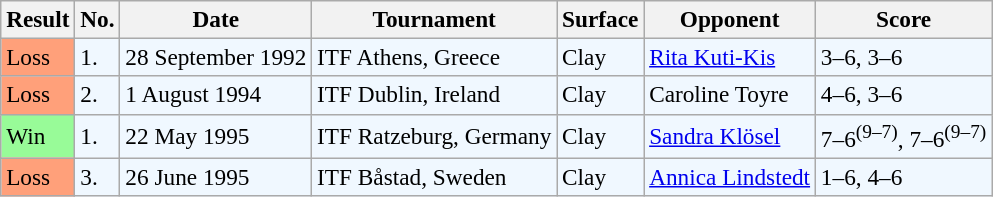<table class="sortable wikitable" style=font-size:97%>
<tr>
<th>Result</th>
<th>No.</th>
<th>Date</th>
<th>Tournament</th>
<th>Surface</th>
<th>Opponent</th>
<th class="unsortable">Score</th>
</tr>
<tr style="background:#f0f8ff;">
<td bgcolor="FFA07A">Loss</td>
<td>1.</td>
<td>28 September 1992</td>
<td>ITF Athens, Greece</td>
<td>Clay</td>
<td> <a href='#'>Rita Kuti-Kis</a></td>
<td>3–6, 3–6</td>
</tr>
<tr style="background:#f0f8ff;">
<td bgcolor="FFA07A">Loss</td>
<td>2.</td>
<td>1 August 1994</td>
<td>ITF Dublin, Ireland</td>
<td>Clay</td>
<td> Caroline Toyre</td>
<td>4–6, 3–6</td>
</tr>
<tr style="background:#f0f8ff;">
<td bgcolor="98FB98">Win</td>
<td>1.</td>
<td>22 May 1995</td>
<td>ITF Ratzeburg, Germany</td>
<td>Clay</td>
<td> <a href='#'>Sandra Klösel</a></td>
<td>7–6<sup>(9–7)</sup>, 7–6<sup>(9–7)</sup></td>
</tr>
<tr style="background:#f0f8ff;">
<td bgcolor="FFA07A">Loss</td>
<td>3.</td>
<td>26 June 1995</td>
<td>ITF Båstad, Sweden</td>
<td>Clay</td>
<td> <a href='#'>Annica Lindstedt</a></td>
<td>1–6, 4–6</td>
</tr>
</table>
